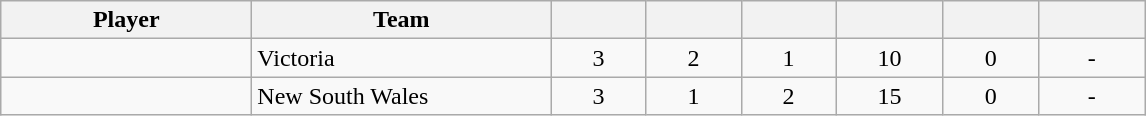<table class="wikitable sortable">
<tr>
<th style="width: 10em;">Player</th>
<th style="width: 12em;">Team</th>
<th style="width: 3.5em;"></th>
<th style="width: 3.5em;"></th>
<th style="width: 3.5em;"></th>
<th style="width: 4em;"></th>
<th style="width: 3.5em;"></th>
<th style="width: 4em;"></th>
</tr>
<tr style="text-align:center;">
<td style="text-align:left;"></td>
<td style="text-align:left;">Victoria</td>
<td>3</td>
<td>2</td>
<td>1</td>
<td>10</td>
<td>0</td>
<td>-</td>
</tr>
<tr style="text-align:center;">
<td style="text-align:left;"></td>
<td style="text-align:left;">New South Wales</td>
<td>3</td>
<td>1</td>
<td>2</td>
<td>15</td>
<td>0</td>
<td>-</td>
</tr>
</table>
